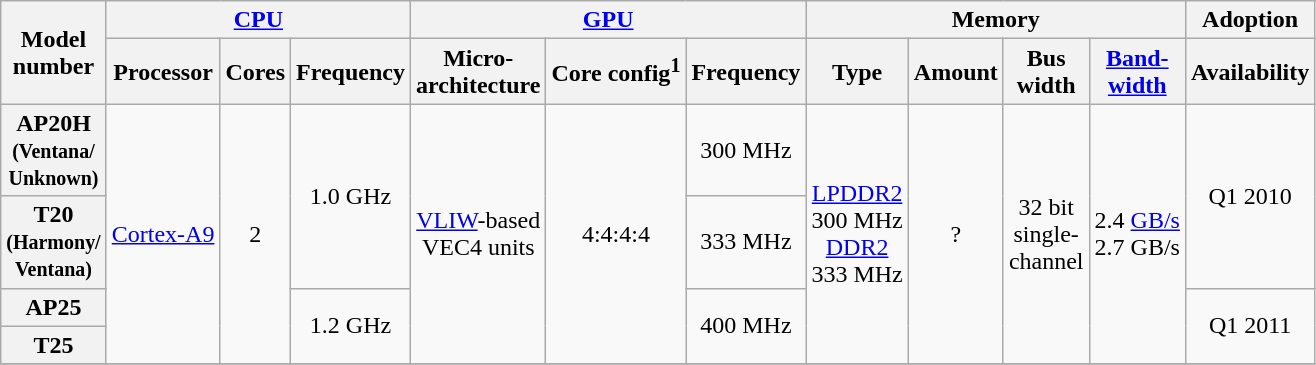<table class="wikitable" style="text-align:center;">
<tr>
<th rowspan=2>Model<br>number</th>
<th colspan=3><a href='#'>CPU</a></th>
<th colspan=3><a href='#'>GPU</a></th>
<th colspan=4>Memory</th>
<th>Adoption</th>
</tr>
<tr>
<th>Processor</th>
<th>Cores</th>
<th>Frequency</th>
<th>Micro-<br>architecture</th>
<th>Core config<sup>1</sup></th>
<th>Frequency</th>
<th>Type</th>
<th>Amount</th>
<th>Bus<br>width</th>
<th><a href='#'>Band-<br>width</a></th>
<th>Availability</th>
</tr>
<tr>
<th>AP20H <br><small>(Ventana/<br>Unknown)</small></th>
<td rowspan="4"><a href='#'>Cortex-A9</a></td>
<td rowspan="4">2</td>
<td rowspan="2">1.0 GHz</td>
<td rowspan="4"><a href='#'>VLIW</a>-based<br>VEC4 units</td>
<td rowspan="4">4:4:4:4</td>
<td>300 MHz</td>
<td rowspan="4"><a href='#'>LPDDR2</a><br>300 MHz<br><a href='#'>DDR2</a><br>333 MHz</td>
<td rowspan="4">?</td>
<td rowspan="4">32 bit<br>single-<br>channel</td>
<td rowspan="4">2.4 <a href='#'>GB/s</a><br>2.7 GB/s</td>
<td rowspan="2">Q1 2010</td>
</tr>
<tr>
<th>T20 <br><small>(Harmony/<br>Ventana)</small><br></th>
<td>333 MHz<br>
</td>
</tr>
<tr>
<th>AP25</th>
<td rowspan="2">1.2 GHz</td>
<td rowspan="2">400 MHz<br></td>
<td rowspan="2">Q1 2011</td>
</tr>
<tr>
<th>T25<br>


</th>
</tr>
<tr>
</tr>
</table>
